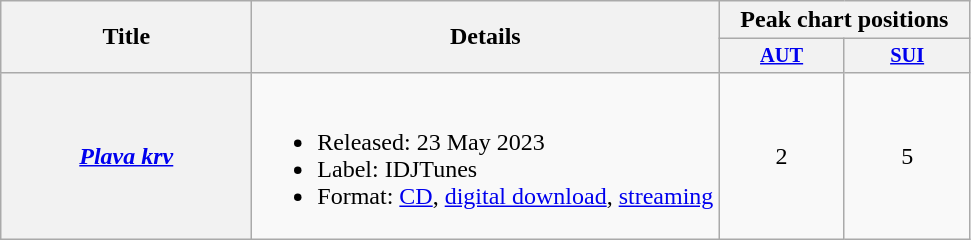<table class="wikitable plainrowheaders" style="text-align:center;">
<tr>
<th scope="col" rowspan="2" style="width:10em;">Title</th>
<th scope="col" rowspan="2">Details</th>
<th colspan="2" style="width:10em;">Peak chart positions</th>
</tr>
<tr>
<th style="width:2.5em; font-size:85%"><a href='#'>AUT</a><br></th>
<th style="width:2.5em; font-size:85%"><a href='#'>SUI</a><br></th>
</tr>
<tr>
<th scope="row"><em><a href='#'>Plava krv</a></em></th>
<td align="left"><br><ul><li>Released: 23 May 2023</li><li>Label: IDJTunes</li><li>Format: <a href='#'>CD</a>, <a href='#'>digital download</a>, <a href='#'>streaming</a></li></ul></td>
<td>2</td>
<td>5</td>
</tr>
</table>
